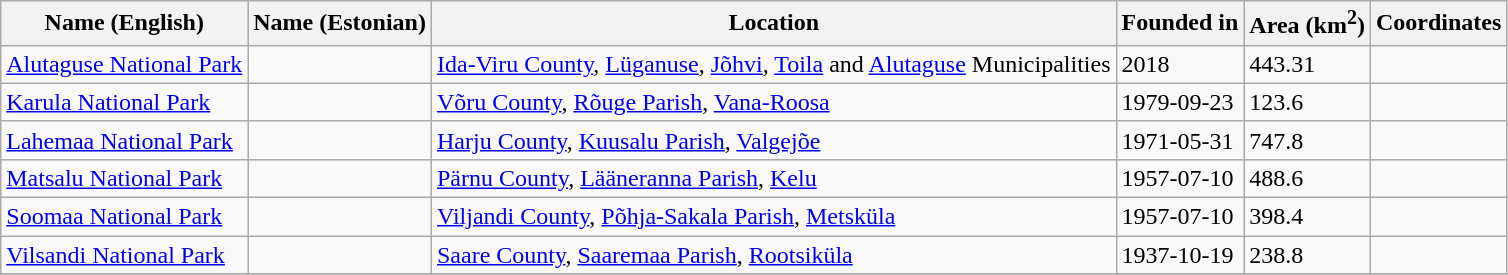<table class="wikitable sortable">
<tr>
<th>Name (English)</th>
<th>Name (Estonian)</th>
<th>Location</th>
<th>Founded in</th>
<th>Area (km<sup>2</sup>)</th>
<th class="unsortable">Coordinates</th>
</tr>
<tr>
<td><a href='#'>Alutaguse National Park</a></td>
<td></td>
<td><a href='#'>Ida-Viru County</a>, <a href='#'>Lüganuse</a>, <a href='#'>Jõhvi</a>, <a href='#'>Toila</a> and <a href='#'>Alutaguse</a> Municipalities</td>
<td>2018</td>
<td>443.31</td>
<td></td>
</tr>
<tr>
<td><a href='#'>Karula National Park</a></td>
<td></td>
<td><a href='#'>Võru County</a>, <a href='#'>Rõuge Parish</a>, <a href='#'>Vana-Roosa</a></td>
<td>1979-09-23</td>
<td>123.6</td>
<td></td>
</tr>
<tr>
<td><a href='#'>Lahemaa National Park</a></td>
<td></td>
<td><a href='#'>Harju County</a>, <a href='#'>Kuusalu Parish</a>, <a href='#'>Valgejõe</a></td>
<td>1971-05-31</td>
<td>747.8</td>
<td></td>
</tr>
<tr>
<td><a href='#'>Matsalu National Park</a></td>
<td></td>
<td><a href='#'>Pärnu County</a>, <a href='#'>Lääneranna Parish</a>, <a href='#'>Kelu</a></td>
<td>1957-07-10</td>
<td>488.6</td>
<td></td>
</tr>
<tr>
<td><a href='#'>Soomaa National Park</a></td>
<td></td>
<td><a href='#'>Viljandi County</a>, <a href='#'>Põhja-Sakala Parish</a>, <a href='#'>Metsküla</a></td>
<td>1957-07-10</td>
<td>398.4</td>
<td></td>
</tr>
<tr>
<td><a href='#'>Vilsandi National Park</a></td>
<td></td>
<td><a href='#'>Saare County</a>, <a href='#'>Saaremaa Parish</a>, <a href='#'>Rootsiküla</a></td>
<td>1937-10-19</td>
<td>238.8</td>
<td></td>
</tr>
<tr>
</tr>
</table>
